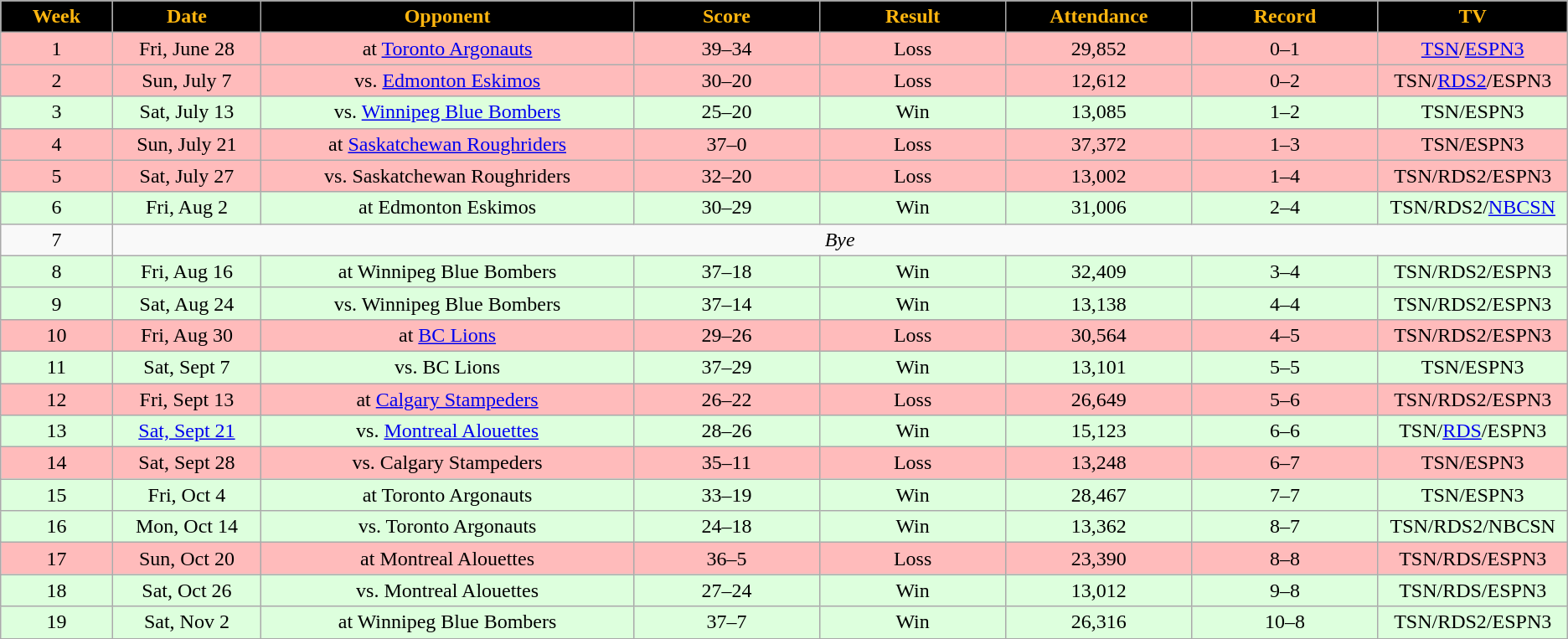<table class="wikitable sortable">
<tr>
<th style="background:black;color:#FFB60F;"  width="6%">Week</th>
<th style="background:black;color:#FFB60F;"  width="8%">Date</th>
<th style="background:black;color:#FFB60F;"  width="20%">Opponent</th>
<th style="background:black;color:#FFB60F;"  width="10%">Score</th>
<th style="background:black;color:#FFB60F;"  width="10%">Result</th>
<th style="background:black;color:#FFB60F;"  width="10%">Attendance</th>
<th style="background:black;color:#FFB60F;"  width="10%">Record</th>
<th style="background:black;color:#FFB60F;"  width="5%">TV</th>
</tr>
<tr align="center" bgcolor="#ffbbbb">
<td>1</td>
<td>Fri, June 28</td>
<td>at <a href='#'>Toronto Argonauts</a></td>
<td>39–34</td>
<td>Loss</td>
<td>29,852</td>
<td>0–1</td>
<td><a href='#'>TSN</a>/<a href='#'>ESPN3</a></td>
</tr>
<tr align="center" bgcolor="#ffbbbb">
<td>2</td>
<td>Sun, July 7</td>
<td>vs. <a href='#'>Edmonton Eskimos</a></td>
<td>30–20</td>
<td>Loss</td>
<td>12,612</td>
<td>0–2</td>
<td>TSN/<a href='#'>RDS2</a>/ESPN3</td>
</tr>
<tr align="center" bgcolor="#ddffdd">
<td>3</td>
<td>Sat, July 13</td>
<td>vs. <a href='#'>Winnipeg Blue Bombers</a></td>
<td>25–20</td>
<td>Win</td>
<td>13,085</td>
<td>1–2</td>
<td>TSN/ESPN3</td>
</tr>
<tr align="center" bgcolor="#ffbbbb">
<td>4</td>
<td>Sun, July 21</td>
<td>at <a href='#'>Saskatchewan Roughriders</a></td>
<td>37–0</td>
<td>Loss</td>
<td>37,372</td>
<td>1–3</td>
<td>TSN/ESPN3</td>
</tr>
<tr align="center" bgcolor="#ffbbbb">
<td>5</td>
<td>Sat, July 27</td>
<td>vs. Saskatchewan Roughriders</td>
<td>32–20</td>
<td>Loss</td>
<td>13,002</td>
<td>1–4</td>
<td>TSN/RDS2/ESPN3</td>
</tr>
<tr align="center" bgcolor="#ddffdd">
<td>6</td>
<td>Fri, Aug 2</td>
<td>at Edmonton Eskimos</td>
<td>30–29</td>
<td>Win</td>
<td>31,006</td>
<td>2–4</td>
<td>TSN/RDS2/<a href='#'>NBCSN</a></td>
</tr>
<tr align="center">
<td>7</td>
<td colspan="7"><em>Bye</em></td>
</tr>
<tr align="center" bgcolor="#ddffdd">
<td>8</td>
<td>Fri, Aug 16</td>
<td>at Winnipeg Blue Bombers</td>
<td>37–18</td>
<td>Win</td>
<td>32,409</td>
<td>3–4</td>
<td>TSN/RDS2/ESPN3</td>
</tr>
<tr align="center" bgcolor="#ddffdd">
<td>9</td>
<td>Sat, Aug 24</td>
<td>vs. Winnipeg Blue Bombers</td>
<td>37–14</td>
<td>Win</td>
<td>13,138</td>
<td>4–4</td>
<td>TSN/RDS2/ESPN3</td>
</tr>
<tr align="center" bgcolor="#ffbbbb">
<td>10</td>
<td>Fri, Aug 30</td>
<td>at <a href='#'>BC Lions</a></td>
<td>29–26</td>
<td>Loss</td>
<td>30,564</td>
<td>4–5</td>
<td>TSN/RDS2/ESPN3</td>
</tr>
<tr align="center" bgcolor="#ddffdd">
<td>11</td>
<td>Sat, Sept 7</td>
<td>vs. BC Lions</td>
<td>37–29</td>
<td>Win</td>
<td>13,101</td>
<td>5–5</td>
<td>TSN/ESPN3</td>
</tr>
<tr align="center"  bgcolor="#ffbbbb">
<td>12</td>
<td>Fri, Sept 13</td>
<td>at <a href='#'>Calgary Stampeders</a></td>
<td>26–22</td>
<td>Loss</td>
<td>26,649</td>
<td>5–6</td>
<td>TSN/RDS2/ESPN3</td>
</tr>
<tr align="center" bgcolor="#ddffdd">
<td>13</td>
<td><a href='#'>Sat, Sept 21</a></td>
<td>vs. <a href='#'>Montreal Alouettes</a></td>
<td>28–26</td>
<td>Win</td>
<td>15,123</td>
<td>6–6</td>
<td>TSN/<a href='#'>RDS</a>/ESPN3</td>
</tr>
<tr align="center" bgcolor="#ffbbbb">
<td>14</td>
<td>Sat, Sept 28</td>
<td>vs. Calgary Stampeders</td>
<td>35–11</td>
<td>Loss</td>
<td>13,248</td>
<td>6–7</td>
<td>TSN/ESPN3</td>
</tr>
<tr align="center" bgcolor="#ddffdd">
<td>15</td>
<td>Fri, Oct 4</td>
<td>at Toronto Argonauts</td>
<td>33–19</td>
<td>Win</td>
<td>28,467</td>
<td>7–7</td>
<td>TSN/ESPN3</td>
</tr>
<tr align="center" bgcolor="#ddffdd">
<td>16</td>
<td>Mon, Oct 14</td>
<td>vs. Toronto Argonauts</td>
<td>24–18</td>
<td>Win</td>
<td>13,362</td>
<td>8–7</td>
<td>TSN/RDS2/NBCSN</td>
</tr>
<tr align="center" bgcolor="#ffbbbb">
<td>17</td>
<td>Sun, Oct 20</td>
<td>at Montreal Alouettes</td>
<td>36–5</td>
<td>Loss</td>
<td>23,390</td>
<td>8–8</td>
<td>TSN/RDS/ESPN3</td>
</tr>
<tr align="center" bgcolor="#ddffdd">
<td>18</td>
<td>Sat, Oct 26</td>
<td>vs. Montreal Alouettes</td>
<td>27–24</td>
<td>Win</td>
<td>13,012</td>
<td>9–8</td>
<td>TSN/RDS/ESPN3</td>
</tr>
<tr align="center" bgcolor="#ddffdd">
<td>19</td>
<td>Sat, Nov 2</td>
<td>at Winnipeg Blue Bombers</td>
<td>37–7</td>
<td>Win</td>
<td>26,316</td>
<td>10–8</td>
<td>TSN/RDS2/ESPN3</td>
</tr>
<tr>
</tr>
</table>
